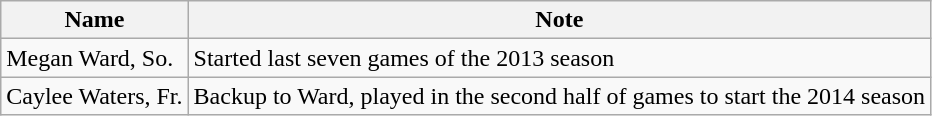<table class="wikitable">
<tr>
<th>Name</th>
<th>Note</th>
</tr>
<tr>
<td>Megan Ward, So.</td>
<td>Started last seven games of the 2013 season</td>
</tr>
<tr>
<td>Caylee Waters, Fr.</td>
<td>Backup to Ward, played in the second half of games to start the 2014 season</td>
</tr>
</table>
